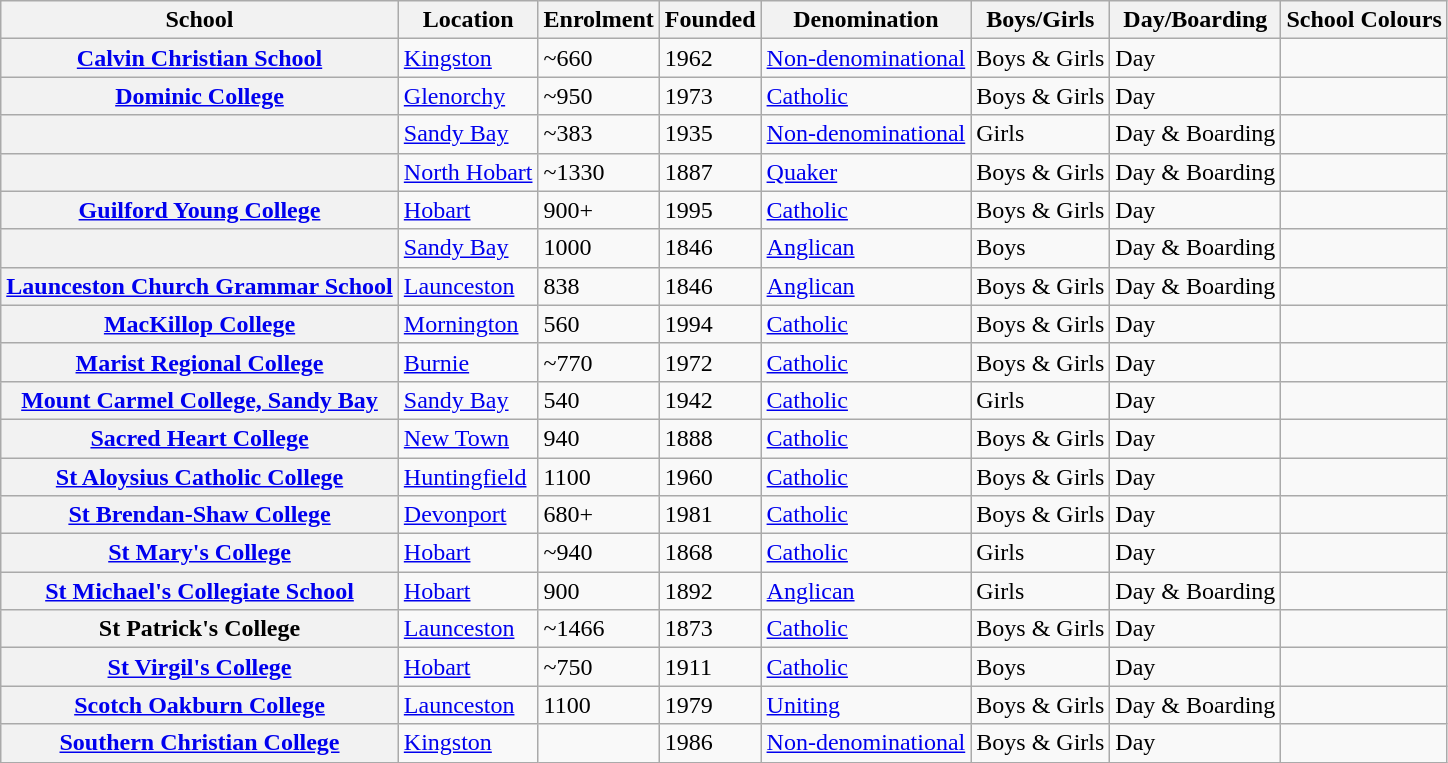<table class="wikitable sortable plainrowheaders">
<tr>
<th scope="col">School</th>
<th scope="col">Location</th>
<th scope="col">Enrolment</th>
<th scope="col">Founded</th>
<th scope="col">Denomination</th>
<th scope="col">Boys/Girls</th>
<th scope="col">Day/Boarding</th>
<th scope="col" class="unsortable">School Colours</th>
</tr>
<tr>
<th scope="row"><a href='#'>Calvin Christian School</a></th>
<td><a href='#'>Kingston</a></td>
<td data-sort-value=660>~660</td>
<td>1962</td>
<td><a href='#'>Non-denominational</a></td>
<td>Boys & Girls</td>
<td>Day</td>
<td></td>
</tr>
<tr>
<th scope="row"><a href='#'>Dominic College</a></th>
<td><a href='#'>Glenorchy</a></td>
<td data-sort-value=950>~950</td>
<td>1973</td>
<td><a href='#'>Catholic</a></td>
<td>Boys & Girls</td>
<td>Day</td>
<td></td>
</tr>
<tr>
<th scope="row"></th>
<td><a href='#'>Sandy Bay</a></td>
<td data-sort-value=383>~383</td>
<td>1935</td>
<td><a href='#'>Non-denominational</a></td>
<td>Girls</td>
<td>Day & Boarding</td>
<td></td>
</tr>
<tr>
<th scope="row"></th>
<td><a href='#'>North Hobart</a></td>
<td data-sort-value=1330>~1330</td>
<td>1887</td>
<td><a href='#'>Quaker</a></td>
<td>Boys & Girls</td>
<td>Day & Boarding</td>
<td></td>
</tr>
<tr>
<th scope="row"><a href='#'>Guilford Young College</a></th>
<td><a href='#'>Hobart</a></td>
<td data-sort-value=900>900+</td>
<td>1995</td>
<td><a href='#'>Catholic</a></td>
<td>Boys & Girls</td>
<td>Day</td>
<td></td>
</tr>
<tr>
<th scope="row"></th>
<td><a href='#'>Sandy Bay</a></td>
<td>1000</td>
<td>1846</td>
<td><a href='#'>Anglican</a></td>
<td>Boys</td>
<td>Day & Boarding</td>
<td></td>
</tr>
<tr>
<th scope="row"><a href='#'>Launceston Church Grammar School</a></th>
<td><a href='#'>Launceston</a></td>
<td>838</td>
<td>1846</td>
<td><a href='#'>Anglican</a></td>
<td>Boys & Girls</td>
<td>Day & Boarding</td>
<td></td>
</tr>
<tr>
<th scope="row"><a href='#'>MacKillop College</a></th>
<td><a href='#'>Mornington</a></td>
<td>560</td>
<td>1994</td>
<td><a href='#'>Catholic</a></td>
<td>Boys & Girls</td>
<td>Day</td>
<td></td>
</tr>
<tr>
<th scope="row"><a href='#'>Marist Regional College</a></th>
<td><a href='#'>Burnie</a></td>
<td data-sort-value=770>~770</td>
<td>1972</td>
<td><a href='#'>Catholic</a></td>
<td>Boys & Girls</td>
<td>Day</td>
<td></td>
</tr>
<tr>
<th scope="row"><a href='#'>Mount Carmel College, Sandy Bay</a></th>
<td><a href='#'>Sandy Bay</a></td>
<td>540</td>
<td>1942</td>
<td><a href='#'>Catholic</a></td>
<td>Girls</td>
<td>Day</td>
<td></td>
</tr>
<tr>
<th scope="row"><a href='#'>Sacred Heart College</a></th>
<td><a href='#'>New Town</a></td>
<td>940</td>
<td>1888</td>
<td><a href='#'>Catholic</a></td>
<td>Boys & Girls</td>
<td>Day</td>
<td></td>
</tr>
<tr>
<th scope="row"><a href='#'>St Aloysius Catholic College</a></th>
<td><a href='#'>Huntingfield</a></td>
<td>1100</td>
<td>1960</td>
<td><a href='#'>Catholic</a></td>
<td>Boys & Girls</td>
<td>Day</td>
<td></td>
</tr>
<tr>
<th scope="row"><a href='#'>St Brendan-Shaw College</a></th>
<td><a href='#'>Devonport</a></td>
<td data-sort-value=680>680+</td>
<td>1981</td>
<td><a href='#'>Catholic</a></td>
<td>Boys & Girls</td>
<td>Day</td>
<td></td>
</tr>
<tr>
<th scope="row"><a href='#'>St Mary's College</a></th>
<td><a href='#'>Hobart</a></td>
<td data-sort-value=940>~940</td>
<td>1868</td>
<td><a href='#'>Catholic</a></td>
<td>Girls</td>
<td>Day</td>
<td></td>
</tr>
<tr>
<th scope="row"><a href='#'>St Michael's Collegiate School</a></th>
<td><a href='#'>Hobart</a></td>
<td>900</td>
<td>1892</td>
<td><a href='#'>Anglican</a></td>
<td>Girls</td>
<td>Day & Boarding</td>
<td></td>
</tr>
<tr>
<th scope="row">St Patrick's College</th>
<td><a href='#'>Launceston</a></td>
<td data-sort-value=1466>~1466</td>
<td>1873</td>
<td><a href='#'>Catholic</a></td>
<td>Boys & Girls</td>
<td>Day</td>
<td></td>
</tr>
<tr>
<th scope="row"><a href='#'>St Virgil's College</a></th>
<td><a href='#'>Hobart</a></td>
<td data-sort-value=750>~750</td>
<td>1911</td>
<td><a href='#'>Catholic</a></td>
<td>Boys</td>
<td>Day</td>
<td></td>
</tr>
<tr>
<th scope="row"><a href='#'>Scotch Oakburn College</a></th>
<td><a href='#'>Launceston</a></td>
<td>1100</td>
<td>1979</td>
<td><a href='#'>Uniting</a></td>
<td>Boys & Girls</td>
<td>Day & Boarding</td>
<td></td>
</tr>
<tr>
<th scope="row"><a href='#'>Southern Christian College</a></th>
<td><a href='#'>Kingston</a></td>
<td></td>
<td>1986</td>
<td><a href='#'>Non-denominational</a></td>
<td>Boys & Girls</td>
<td>Day</td>
<td></td>
</tr>
</table>
